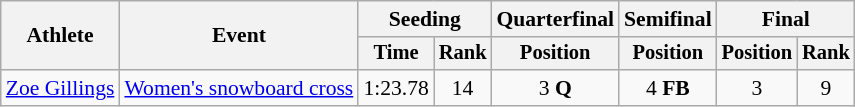<table class="wikitable" style="font-size:90%">
<tr>
<th rowspan="2">Athlete</th>
<th rowspan="2">Event</th>
<th colspan=2>Seeding</th>
<th>Quarterfinal</th>
<th>Semifinal</th>
<th colspan=2>Final</th>
</tr>
<tr style="font-size:95%">
<th>Time</th>
<th>Rank</th>
<th>Position</th>
<th>Position</th>
<th>Position</th>
<th>Rank</th>
</tr>
<tr align=center>
<td align=left><a href='#'>Zoe Gillings</a></td>
<td align=left><a href='#'>Women's snowboard cross</a></td>
<td>1:23.78</td>
<td>14</td>
<td>3 <strong>Q</strong></td>
<td>4 <strong>FB</strong></td>
<td>3</td>
<td>9</td>
</tr>
</table>
